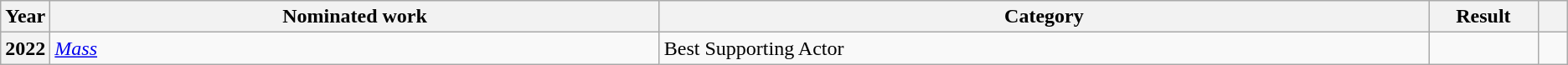<table class=wikitable>
<tr>
<th scope="col" style="width:1em;">Year</th>
<th scope="col" style="width:30em;">Nominated work</th>
<th scope="col" style="width:38em;">Category</th>
<th scope="col" style="width:5em;">Result</th>
<th scope="col" style="width:1em;"></th>
</tr>
<tr>
<th scope="row">2022</th>
<td><em><a href='#'>Mass</a></em></td>
<td>Best Supporting Actor</td>
<td></td>
<td style="text-align:center;"></td>
</tr>
</table>
